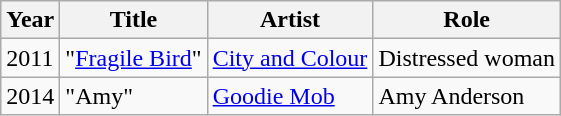<table class="wikitable sortable">
<tr>
<th>Year</th>
<th>Title</th>
<th>Artist</th>
<th class="unsortable">Role</th>
</tr>
<tr>
<td>2011</td>
<td>"<a href='#'>Fragile Bird</a>"</td>
<td><a href='#'>City and Colour</a></td>
<td>Distressed woman</td>
</tr>
<tr>
<td>2014</td>
<td>"Amy"</td>
<td><a href='#'>Goodie Mob</a></td>
<td>Amy Anderson</td>
</tr>
</table>
